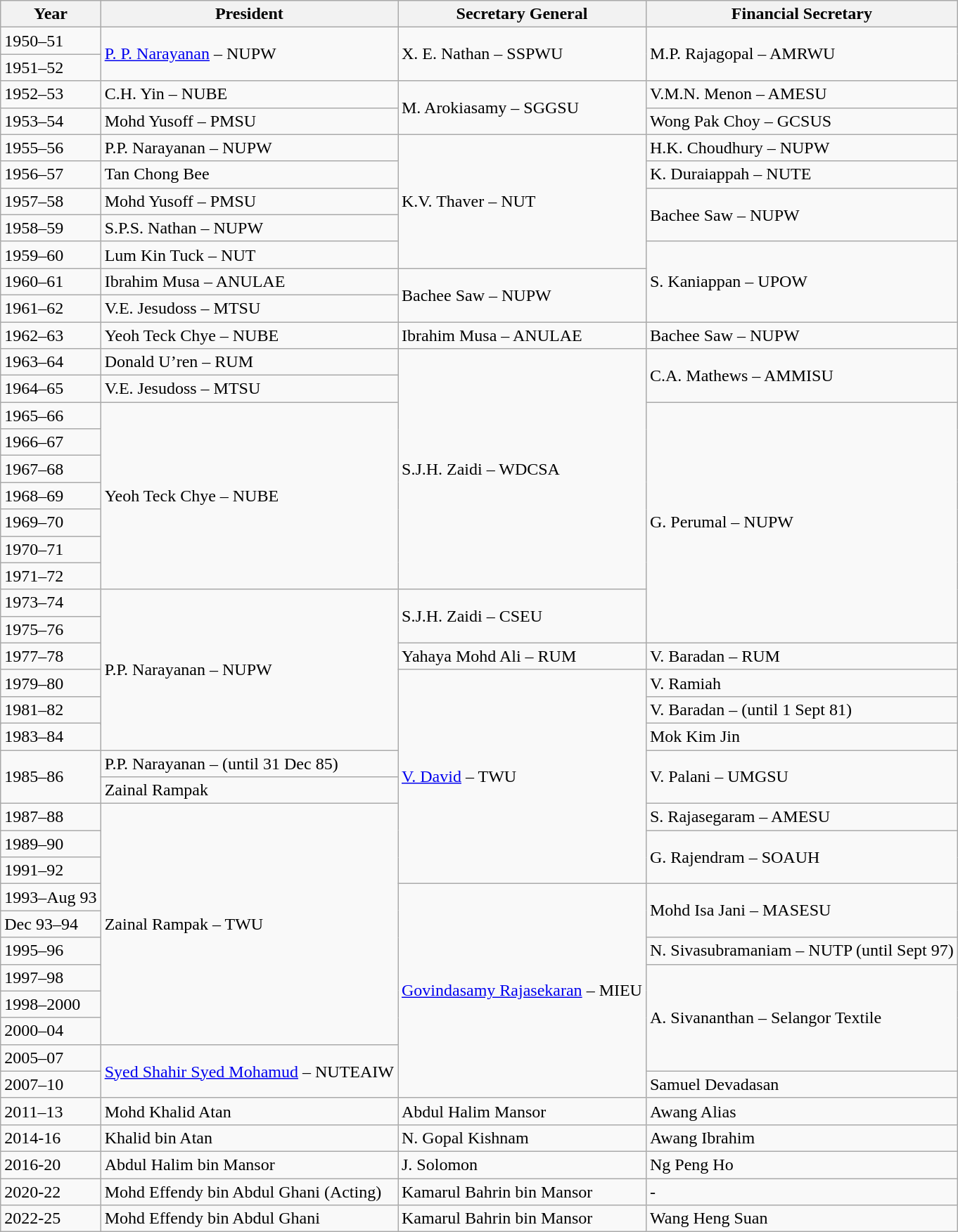<table class=wikitable>
<tr>
<th>Year</th>
<th>President</th>
<th>Secretary General</th>
<th>Financial Secretary</th>
</tr>
<tr>
<td>1950–51</td>
<td rowspan=2><a href='#'>P. P. Narayanan</a> – NUPW</td>
<td rowspan=2>X. E. Nathan – SSPWU</td>
<td rowspan=2>M.P. Rajagopal – AMRWU</td>
</tr>
<tr>
<td>1951–52</td>
</tr>
<tr>
<td>1952–53</td>
<td>C.H. Yin – NUBE</td>
<td rowspan=2>M. Arokiasamy – SGGSU</td>
<td>V.M.N. Menon – AMESU</td>
</tr>
<tr>
<td>1953–54</td>
<td>Mohd Yusoff – PMSU</td>
<td>Wong Pak Choy – GCSUS</td>
</tr>
<tr>
<td>1955–56</td>
<td>P.P. Narayanan – NUPW</td>
<td rowspan=5>K.V. Thaver – NUT</td>
<td>H.K. Choudhury – NUPW</td>
</tr>
<tr>
<td>1956–57</td>
<td>Tan Chong Bee</td>
<td>K. Duraiappah – NUTE</td>
</tr>
<tr>
<td>1957–58</td>
<td>Mohd Yusoff – PMSU</td>
<td rowspan=2>Bachee Saw – NUPW</td>
</tr>
<tr>
<td>1958–59</td>
<td>S.P.S. Nathan – NUPW</td>
</tr>
<tr>
<td>1959–60</td>
<td>Lum Kin Tuck – NUT</td>
<td rowspan=3>S. Kaniappan – UPOW</td>
</tr>
<tr>
<td>1960–61</td>
<td>Ibrahim Musa – ANULAE</td>
<td rowspan=2>Bachee Saw – NUPW</td>
</tr>
<tr>
<td>1961–62</td>
<td>V.E. Jesudoss – MTSU</td>
</tr>
<tr>
<td>1962–63</td>
<td>Yeoh Teck Chye – NUBE</td>
<td>Ibrahim Musa – ANULAE</td>
<td>Bachee Saw – NUPW</td>
</tr>
<tr>
<td>1963–64</td>
<td>Donald U’ren – RUM</td>
<td rowspan=9>S.J.H. Zaidi – WDCSA</td>
<td rowspan=2>C.A. Mathews – AMMISU</td>
</tr>
<tr>
<td>1964–65</td>
<td>V.E. Jesudoss – MTSU</td>
</tr>
<tr>
<td>1965–66</td>
<td rowspan=7>Yeoh Teck Chye – NUBE</td>
<td rowspan=9>G. Perumal – NUPW</td>
</tr>
<tr>
<td>1966–67</td>
</tr>
<tr>
<td>1967–68</td>
</tr>
<tr>
<td>1968–69</td>
</tr>
<tr>
<td>1969–70</td>
</tr>
<tr>
<td>1970–71</td>
</tr>
<tr>
<td>1971–72</td>
</tr>
<tr>
<td>1973–74</td>
<td rowspan=7>P.P. Narayanan – NUPW</td>
<td rowspan=2>S.J.H. Zaidi – CSEU</td>
</tr>
<tr>
<td>1975–76</td>
</tr>
<tr>
<td>1977–78</td>
<td>Yahaya Mohd Ali – RUM</td>
<td>V. Baradan – RUM</td>
</tr>
<tr>
<td>1979–80</td>
<td rowspan=9><a href='#'>V. David</a> – TWU</td>
<td>V. Ramiah</td>
</tr>
<tr>
<td rowspan=2>1981–82</td>
<td>V. Baradan – (until 1 Sept 81)</td>
</tr>
<tr>
<td rowspan=2>Mok Kim Jin</td>
</tr>
<tr>
<td>1983–84</td>
</tr>
<tr>
<td rowspan=2>1985–86</td>
<td>P.P. Narayanan – (until 31 Dec 85)</td>
<td rowspan=2>V. Palani – UMGSU</td>
</tr>
<tr>
<td>Zainal Rampak</td>
</tr>
<tr>
<td>1987–88</td>
<td rowspan=10>Zainal Rampak – TWU</td>
<td>S. Rajasegaram – AMESU</td>
</tr>
<tr>
<td>1989–90</td>
<td S. Rajasegaram -(until June 89) then rowspan=2>G. Rajendram – SOAUH</td>
</tr>
<tr>
<td>1991–92</td>
</tr>
<tr>
<td>1993–Aug 93</td>
<td rowspan=9><a href='#'>Govindasamy Rajasekaran</a> – MIEU</td>
<td rowspan=2>Mohd Isa Jani – MASESU</td>
</tr>
<tr>
<td>Dec 93–94</td>
</tr>
<tr>
<td>1995–96</td>
<td rowspan=2>N. Sivasubramaniam – NUTP (until Sept 97)</td>
</tr>
<tr>
<td rowspan=2>1997–98</td>
</tr>
<tr>
<td rowspan=4>A. Sivananthan – Selangor Textile</td>
</tr>
<tr>
<td>1998–2000</td>
</tr>
<tr>
<td>2000–04</td>
</tr>
<tr>
<td>2005–07</td>
<td rowspan=2><a href='#'>Syed Shahir Syed Mohamud</a> – NUTEAIW</td>
</tr>
<tr>
<td>2007–10</td>
<td>Samuel Devadasan</td>
</tr>
<tr>
<td>2011–13</td>
<td>Mohd Khalid Atan</td>
<td>Abdul Halim Mansor</td>
<td>Awang Alias</td>
</tr>
<tr>
<td>2014-16</td>
<td>Khalid bin Atan</td>
<td>N. Gopal Kishnam</td>
<td>Awang Ibrahim</td>
</tr>
<tr>
<td>2016-20</td>
<td>Abdul Halim bin Mansor</td>
<td>J. Solomon</td>
<td>Ng Peng Ho</td>
</tr>
<tr>
<td>2020-22</td>
<td>Mohd Effendy bin Abdul Ghani (Acting)</td>
<td>Kamarul Bahrin bin Mansor</td>
<td>-</td>
</tr>
<tr>
<td>2022-25</td>
<td>Mohd Effendy bin Abdul Ghani</td>
<td>Kamarul Bahrin bin Mansor</td>
<td>Wang Heng Suan</td>
</tr>
</table>
